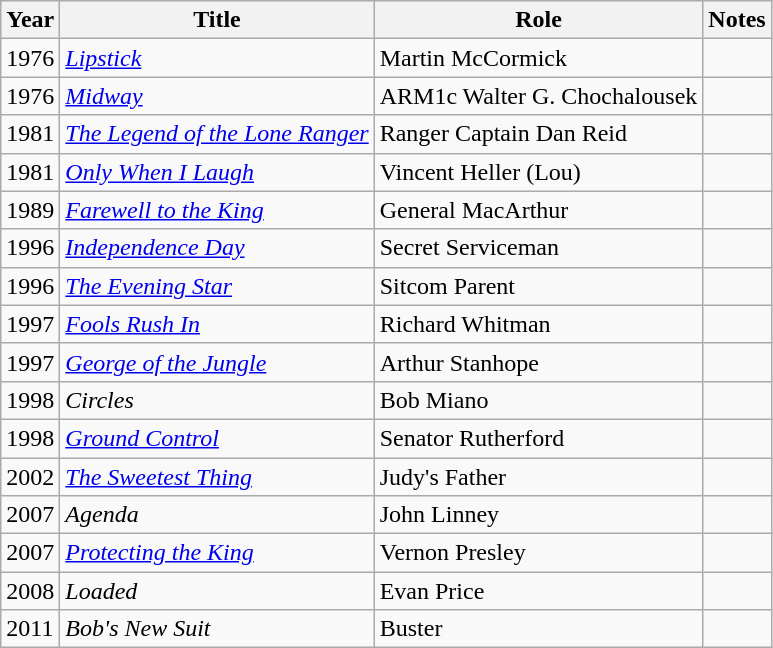<table class="wikitable">
<tr>
<th>Year</th>
<th>Title</th>
<th>Role</th>
<th>Notes</th>
</tr>
<tr>
<td>1976</td>
<td><em><a href='#'>Lipstick</a></em></td>
<td>Martin McCormick</td>
<td></td>
</tr>
<tr>
<td>1976</td>
<td><em><a href='#'>Midway</a></em></td>
<td>ARM1c Walter G. Chochalousek</td>
<td></td>
</tr>
<tr>
<td>1981</td>
<td><em><a href='#'>The Legend of the Lone Ranger</a></em></td>
<td>Ranger Captain Dan Reid</td>
<td></td>
</tr>
<tr>
<td>1981</td>
<td><em><a href='#'>Only When I Laugh</a></em></td>
<td>Vincent Heller (Lou)</td>
<td></td>
</tr>
<tr>
<td>1989</td>
<td><em><a href='#'>Farewell to the King</a></em></td>
<td>General MacArthur</td>
<td></td>
</tr>
<tr>
<td>1996</td>
<td><em><a href='#'>Independence Day</a></em></td>
<td>Secret Serviceman</td>
<td></td>
</tr>
<tr>
<td>1996</td>
<td><em><a href='#'>The Evening Star</a></em></td>
<td>Sitcom Parent</td>
<td></td>
</tr>
<tr>
<td>1997</td>
<td><em><a href='#'>Fools Rush In</a></em></td>
<td>Richard Whitman</td>
<td></td>
</tr>
<tr>
<td>1997</td>
<td><em><a href='#'>George of the Jungle</a></em></td>
<td>Arthur Stanhope</td>
<td></td>
</tr>
<tr>
<td>1998</td>
<td><em>Circles</em></td>
<td>Bob Miano</td>
<td></td>
</tr>
<tr>
<td>1998</td>
<td><em><a href='#'>Ground Control</a></em></td>
<td>Senator Rutherford</td>
<td></td>
</tr>
<tr>
<td>2002</td>
<td><em><a href='#'>The Sweetest Thing</a></em></td>
<td>Judy's Father</td>
<td></td>
</tr>
<tr>
<td>2007</td>
<td><em>Agenda</em></td>
<td>John Linney</td>
<td></td>
</tr>
<tr>
<td>2007</td>
<td><em><a href='#'>Protecting the King</a></em></td>
<td>Vernon Presley</td>
<td></td>
</tr>
<tr>
<td>2008</td>
<td><em>Loaded</em></td>
<td>Evan Price</td>
<td></td>
</tr>
<tr>
<td>2011</td>
<td><em>Bob's New Suit</em></td>
<td>Buster</td>
<td></td>
</tr>
</table>
